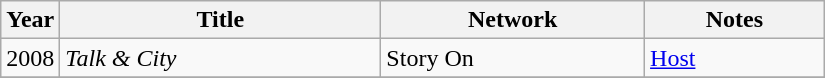<table class="wikitable" style="width:550px">
<tr>
<th width=10>Year</th>
<th>Title</th>
<th>Network</th>
<th>Notes</th>
</tr>
<tr>
<td>2008</td>
<td><em>Talk & City</em></td>
<td>Story On</td>
<td><a href='#'>Host</a></td>
</tr>
<tr>
</tr>
</table>
